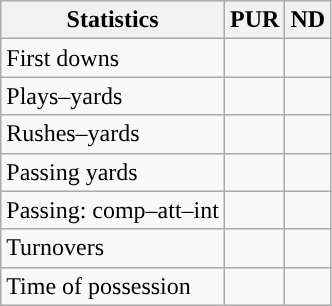<table class="wikitable" style="float:left">
<tr>
<th>Statistics</th>
<th>PUR</th>
<th>ND</th>
</tr>
<tr>
<td>First downs</td>
<td></td>
<td></td>
</tr>
<tr>
<td>Plays–yards</td>
<td></td>
<td></td>
</tr>
<tr>
<td>Rushes–yards</td>
<td></td>
<td></td>
</tr>
<tr>
<td>Passing yards</td>
<td></td>
<td></td>
</tr>
<tr>
<td>Passing: comp–att–int</td>
<td></td>
<td></td>
</tr>
<tr>
<td>Turnovers</td>
<td></td>
<td></td>
</tr>
<tr>
<td>Time of possession</td>
<td></td>
<td></td>
</tr>
</table>
